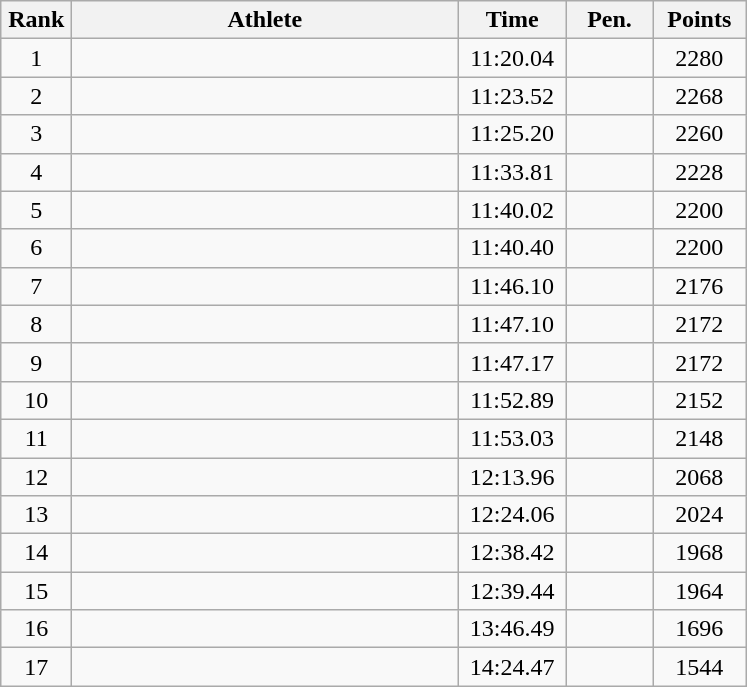<table class=wikitable style="text-align:center">
<tr>
<th width=40>Rank</th>
<th width=250>Athlete</th>
<th width=65>Time</th>
<th width=50>Pen.</th>
<th width=55>Points</th>
</tr>
<tr>
<td>1</td>
<td align=left></td>
<td>11:20.04</td>
<td></td>
<td>2280</td>
</tr>
<tr>
<td>2</td>
<td align=left></td>
<td>11:23.52</td>
<td></td>
<td>2268</td>
</tr>
<tr>
<td>3</td>
<td align=left></td>
<td>11:25.20</td>
<td></td>
<td>2260</td>
</tr>
<tr>
<td>4</td>
<td align=left></td>
<td>11:33.81</td>
<td></td>
<td>2228</td>
</tr>
<tr>
<td>5</td>
<td align=left></td>
<td>11:40.02</td>
<td></td>
<td>2200</td>
</tr>
<tr>
<td>6</td>
<td align=left></td>
<td>11:40.40</td>
<td></td>
<td>2200</td>
</tr>
<tr>
<td>7</td>
<td align=left></td>
<td>11:46.10</td>
<td></td>
<td>2176</td>
</tr>
<tr>
<td>8</td>
<td align=left></td>
<td>11:47.10</td>
<td></td>
<td>2172</td>
</tr>
<tr>
<td>9</td>
<td align=left></td>
<td>11:47.17</td>
<td></td>
<td>2172</td>
</tr>
<tr>
<td>10</td>
<td align=left></td>
<td>11:52.89</td>
<td></td>
<td>2152</td>
</tr>
<tr>
<td>11</td>
<td align=left></td>
<td>11:53.03</td>
<td></td>
<td>2148</td>
</tr>
<tr>
<td>12</td>
<td align=left></td>
<td>12:13.96</td>
<td></td>
<td>2068</td>
</tr>
<tr>
<td>13</td>
<td align=left></td>
<td>12:24.06</td>
<td></td>
<td>2024</td>
</tr>
<tr>
<td>14</td>
<td align=left></td>
<td>12:38.42</td>
<td></td>
<td>1968</td>
</tr>
<tr>
<td>15</td>
<td align=left></td>
<td>12:39.44</td>
<td></td>
<td>1964</td>
</tr>
<tr>
<td>16</td>
<td align=left></td>
<td>13:46.49</td>
<td></td>
<td>1696</td>
</tr>
<tr>
<td>17</td>
<td align=left></td>
<td>14:24.47</td>
<td></td>
<td>1544</td>
</tr>
</table>
